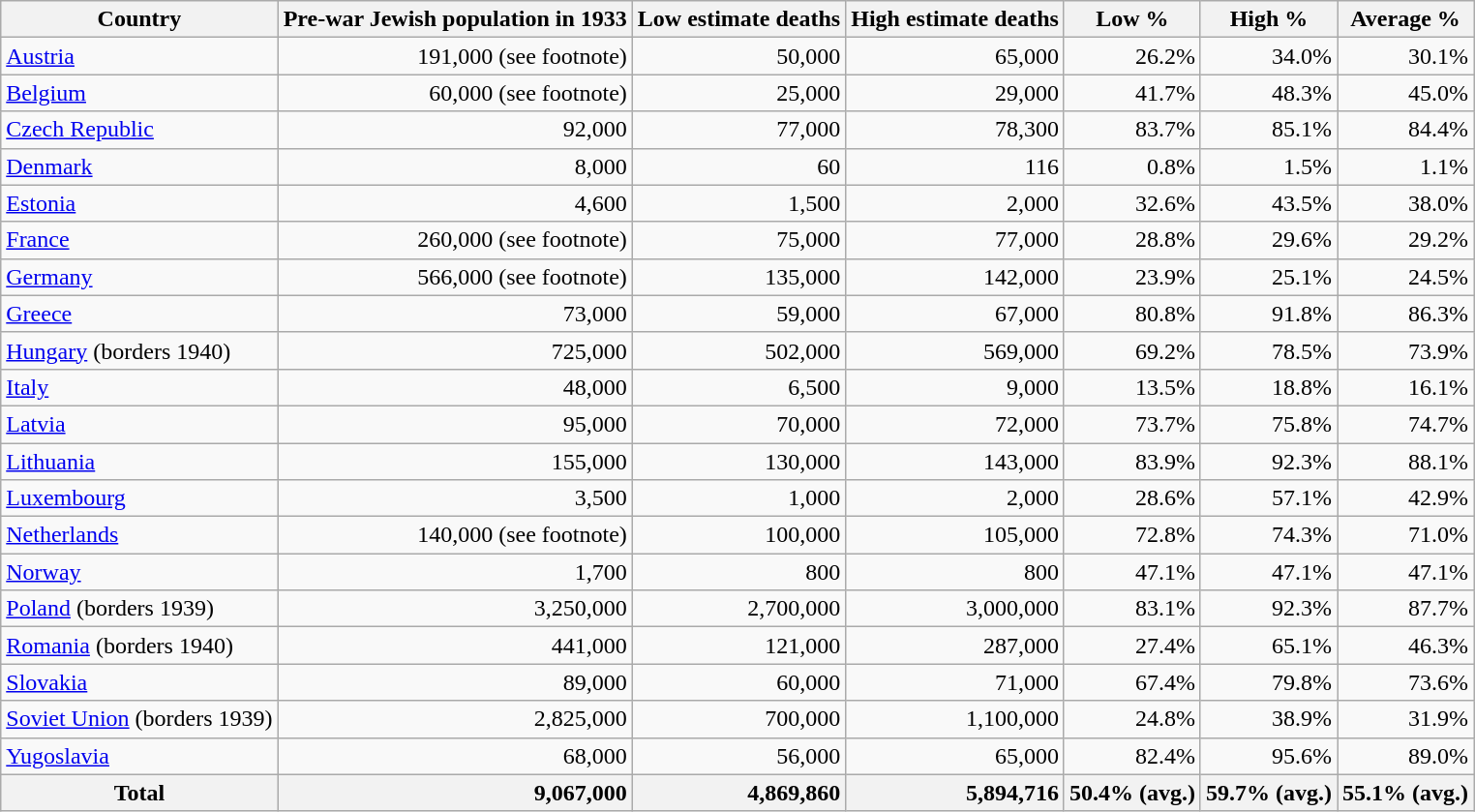<table class="sortable wikitable" style="text-align:right">
<tr>
<th>Country</th>
<th>Pre-war Jewish population in 1933</th>
<th>Low estimate deaths</th>
<th>High estimate deaths</th>
<th>Low %</th>
<th>High %</th>
<th>Average %</th>
</tr>
<tr>
<td style=text-align:left> <a href='#'>Austria</a></td>
<td>191,000 (see footnote)</td>
<td>50,000</td>
<td>65,000</td>
<td>26.2%</td>
<td>34.0%</td>
<td>30.1%</td>
</tr>
<tr>
<td style=text-align:left> <a href='#'>Belgium</a></td>
<td>60,000 (see footnote)</td>
<td>25,000</td>
<td>29,000</td>
<td>41.7%</td>
<td>48.3%</td>
<td>45.0%</td>
</tr>
<tr>
<td style=text-align:left> <a href='#'>Czech Republic</a></td>
<td>92,000</td>
<td>77,000</td>
<td>78,300</td>
<td>83.7%</td>
<td>85.1%</td>
<td>84.4%</td>
</tr>
<tr>
<td style=text-align:left> <a href='#'>Denmark</a></td>
<td>8,000</td>
<td>60</td>
<td>116</td>
<td>0.8%</td>
<td>1.5%</td>
<td>1.1%</td>
</tr>
<tr>
<td style=text-align:left> <a href='#'>Estonia</a></td>
<td>4,600</td>
<td>1,500</td>
<td>2,000</td>
<td>32.6%</td>
<td>43.5%</td>
<td>38.0%</td>
</tr>
<tr>
<td style=text-align:left> <a href='#'>France</a></td>
<td>260,000 (see footnote)</td>
<td>75,000</td>
<td>77,000</td>
<td>28.8%</td>
<td>29.6%</td>
<td>29.2%</td>
</tr>
<tr>
<td style=text-align:left> <a href='#'>Germany</a></td>
<td>566,000 (see footnote)</td>
<td>135,000</td>
<td>142,000</td>
<td>23.9%</td>
<td>25.1%</td>
<td>24.5%</td>
</tr>
<tr>
<td style=text-align:left> <a href='#'>Greece</a></td>
<td>73,000</td>
<td>59,000</td>
<td>67,000</td>
<td>80.8%</td>
<td>91.8%</td>
<td>86.3%</td>
</tr>
<tr>
<td style=text-align:left> <a href='#'>Hungary</a> (borders 1940)</td>
<td>725,000</td>
<td>502,000</td>
<td>569,000</td>
<td>69.2%</td>
<td>78.5%</td>
<td>73.9%</td>
</tr>
<tr>
<td style=text-align:left> <a href='#'>Italy</a></td>
<td>48,000</td>
<td>6,500</td>
<td>9,000</td>
<td>13.5%</td>
<td>18.8%</td>
<td>16.1%</td>
</tr>
<tr>
<td style=text-align:left> <a href='#'>Latvia</a></td>
<td>95,000</td>
<td>70,000</td>
<td>72,000</td>
<td>73.7%</td>
<td>75.8%</td>
<td>74.7%</td>
</tr>
<tr>
<td style=text-align:left> <a href='#'>Lithuania</a></td>
<td>155,000</td>
<td>130,000</td>
<td>143,000</td>
<td>83.9%</td>
<td>92.3%</td>
<td>88.1%</td>
</tr>
<tr>
<td style=text-align:left> <a href='#'>Luxembourg</a></td>
<td>3,500</td>
<td>1,000</td>
<td>2,000</td>
<td>28.6%</td>
<td>57.1%</td>
<td>42.9%</td>
</tr>
<tr>
<td style=text-align:left> <a href='#'>Netherlands</a></td>
<td>140,000 (see footnote)</td>
<td>100,000</td>
<td>105,000</td>
<td>72.8%</td>
<td>74.3%</td>
<td>71.0%</td>
</tr>
<tr>
<td style=text-align:left> <a href='#'>Norway</a></td>
<td>1,700</td>
<td>800</td>
<td>800</td>
<td>47.1%</td>
<td>47.1%</td>
<td>47.1%</td>
</tr>
<tr>
<td style=text-align:left> <a href='#'>Poland</a> (borders 1939)</td>
<td>3,250,000</td>
<td>2,700,000</td>
<td>3,000,000</td>
<td>83.1%</td>
<td>92.3%</td>
<td>87.7%</td>
</tr>
<tr>
<td style=text-align:left> <a href='#'>Romania</a> (borders 1940)</td>
<td>441,000</td>
<td>121,000</td>
<td>287,000</td>
<td>27.4%</td>
<td>65.1%</td>
<td>46.3%</td>
</tr>
<tr>
<td style=text-align:left> <a href='#'>Slovakia</a></td>
<td>89,000</td>
<td>60,000</td>
<td>71,000</td>
<td>67.4%</td>
<td>79.8%</td>
<td>73.6%</td>
</tr>
<tr>
<td style=text-align:left> <a href='#'>Soviet Union</a> (borders 1939)</td>
<td>2,825,000</td>
<td>700,000</td>
<td>1,100,000</td>
<td>24.8%</td>
<td>38.9%</td>
<td>31.9%</td>
</tr>
<tr>
<td style=text-align:left> <a href='#'>Yugoslavia</a></td>
<td>68,000</td>
<td>56,000</td>
<td>65,000</td>
<td>82.4%</td>
<td>95.6%</td>
<td>89.0%</td>
</tr>
<tr class="sortbottom">
<th>Total</th>
<th style="text-align:right">9,067,000</th>
<th style="text-align:right">4,869,860</th>
<th style="text-align:right">5,894,716</th>
<th style="text-align:right">50.4% (avg.)</th>
<th style="text-align:right">59.7% (avg.)</th>
<th style="text-align:right">55.1% (avg.)</th>
</tr>
</table>
